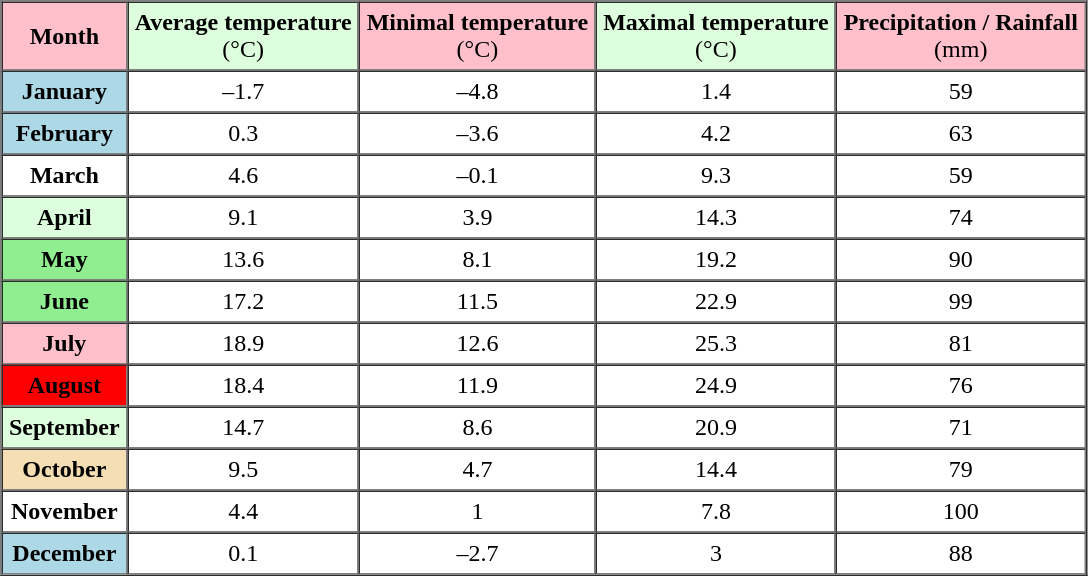<table border="1" cellpadding="4" cellspacing="0" class="toccolours" 0.5em solid #999; 100%>
<tr style="text-align:center;">
<td style="background:pink"><strong>Month</strong></td>
<td style="background:#dfd; "><strong>Average temperature</strong><br> (°C)</td>
<td style="background:pink"><strong> Minimal temperature</strong> <br>(°C)</td>
<td style="background:#dfd; "><strong>Maximal temperature</strong> <br>(°C)</td>
<td style="background:pink"><strong>Precipitation / Rainfall</strong> <br>(mm)</td>
</tr>
<tr style="text-align:center;">
<td style="background:lightblue"><strong>January</strong></td>
<td>–1.7</td>
<td>–4.8</td>
<td>1.4</td>
<td>59</td>
</tr>
<tr style="text-align:center;">
<td style="background:lightblue"><strong>February</strong></td>
<td>0.3</td>
<td>–3.6</td>
<td>4.2</td>
<td>63</td>
</tr>
<tr style="text-align:center;">
<td style="background:style=;"background-color:#F5DEB3;"><strong>March</strong></td>
<td>4.6</td>
<td>–0.1</td>
<td>9.3</td>
<td>59</td>
</tr>
<tr style="text-align:center;">
<td style="background:#ddffdd;fff3;"><strong>April</strong></td>
<td>9.1</td>
<td>3.9</td>
<td>14.3</td>
<td>74</td>
</tr>
<tr style="text-align:center;">
<td style="background:lightgreen"><strong>May</strong></td>
<td>13.6</td>
<td>8.1</td>
<td>19.2</td>
<td>90</td>
</tr>
<tr style="text-align:center;">
<td style="background:lightgreen"><strong>June</strong></td>
<td>17.2</td>
<td>11.5</td>
<td>22.9</td>
<td>99</td>
</tr>
<tr style="text-align:center;">
<td style="background:pink"><strong>July</strong></td>
<td>18.9</td>
<td>12.6</td>
<td>25.3</td>
<td>81</td>
</tr>
<tr style="text-align:center;">
<td style="background:red"><strong>August</strong></td>
<td>18.4</td>
<td>11.9</td>
<td>24.9</td>
<td>76</td>
</tr>
<tr style="text-align:center;">
<td style="background:#dfd;"><strong>September</strong></td>
<td>14.7</td>
<td>8.6</td>
<td>20.9</td>
<td>71</td>
</tr>
<tr style="text-align:center;">
<td style="background-color:#F5DEB3;"><strong>October</strong></td>
<td>9.5</td>
<td>4.7</td>
<td>14.4</td>
<td>79</td>
</tr>
<tr style="text-align:center;">
<td style="background:color:#C2B280;"><strong>November</strong></td>
<td>4.4</td>
<td>1</td>
<td>7.8</td>
<td>100</td>
</tr>
<tr style="text-align:center;">
<td style="background:lightblue"><strong>December</strong></td>
<td>0.1</td>
<td>–2.7</td>
<td>3</td>
<td>88</td>
</tr>
</table>
